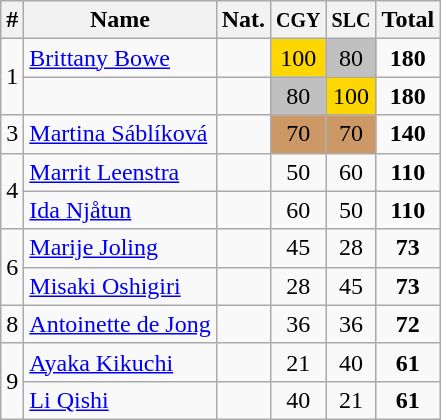<table class="wikitable" style="text-align:center;">
<tr>
<th>#</th>
<th>Name</th>
<th>Nat.</th>
<th><small>CGY</small></th>
<th><small>SLC</small></th>
<th>Total</th>
</tr>
<tr>
<td rowspan=2>1</td>
<td align=left><a href='#'>Brittany Bowe</a></td>
<td></td>
<td bgcolor=gold>100</td>
<td bgcolor=silver>80</td>
<td><strong>180</strong></td>
</tr>
<tr>
<td align=left></td>
<td></td>
<td bgcolor=silver>80</td>
<td bgcolor=gold>100</td>
<td><strong>180</strong></td>
</tr>
<tr>
<td>3</td>
<td align=left><a href='#'>Martina Sáblíková</a></td>
<td></td>
<td bgcolor=cc9966>70</td>
<td bgcolor=cc9966>70</td>
<td><strong>140</strong></td>
</tr>
<tr>
<td rowspan=2>4</td>
<td align=left><a href='#'>Marrit Leenstra</a></td>
<td></td>
<td>50</td>
<td>60</td>
<td><strong>110</strong></td>
</tr>
<tr>
<td align=left><a href='#'>Ida Njåtun</a></td>
<td></td>
<td>60</td>
<td>50</td>
<td><strong>110</strong></td>
</tr>
<tr>
<td rowspan=2>6</td>
<td align=left><a href='#'>Marije Joling</a></td>
<td></td>
<td>45</td>
<td>28</td>
<td><strong>73</strong></td>
</tr>
<tr>
<td align=left><a href='#'>Misaki Oshigiri</a></td>
<td></td>
<td>28</td>
<td>45</td>
<td><strong>73</strong></td>
</tr>
<tr>
<td>8</td>
<td align=left><a href='#'>Antoinette de Jong</a></td>
<td></td>
<td>36</td>
<td>36</td>
<td><strong>72</strong></td>
</tr>
<tr>
<td rowspan=2>9</td>
<td align=left><a href='#'>Ayaka Kikuchi</a></td>
<td></td>
<td>21</td>
<td>40</td>
<td><strong>61</strong></td>
</tr>
<tr>
<td align=left><a href='#'>Li Qishi</a></td>
<td></td>
<td>40</td>
<td>21</td>
<td><strong>61</strong></td>
</tr>
</table>
